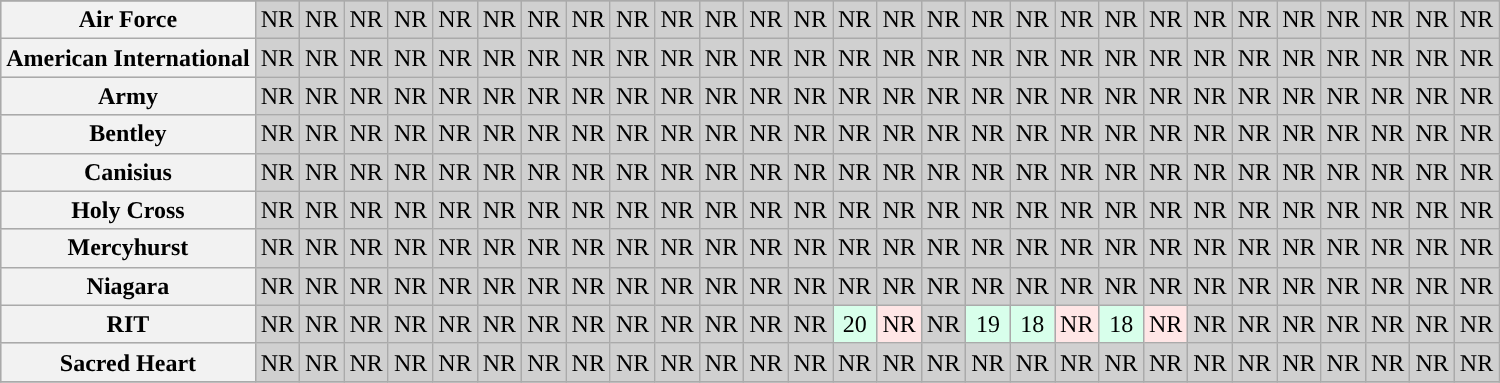<table class="wikitable sortable" style="text-align: center;">
<tr>
</tr>
<tr bgcolor=d0d0d0>
<th>Air Force</th>
<td>NR</td>
<td>NR</td>
<td>NR</td>
<td>NR</td>
<td>NR</td>
<td>NR</td>
<td>NR</td>
<td>NR</td>
<td>NR</td>
<td>NR</td>
<td>NR</td>
<td>NR</td>
<td>NR</td>
<td>NR</td>
<td>NR</td>
<td>NR</td>
<td>NR</td>
<td>NR</td>
<td>NR</td>
<td>NR</td>
<td>NR</td>
<td>NR</td>
<td>NR</td>
<td>NR</td>
<td>NR</td>
<td>NR</td>
<td>NR</td>
<td>NR</td>
</tr>
<tr bgcolor=d0d0d0>
<th>American International</th>
<td>NR</td>
<td>NR</td>
<td>NR</td>
<td>NR</td>
<td>NR</td>
<td>NR</td>
<td>NR</td>
<td>NR</td>
<td>NR</td>
<td>NR</td>
<td>NR</td>
<td>NR</td>
<td>NR</td>
<td>NR</td>
<td>NR</td>
<td>NR</td>
<td>NR</td>
<td>NR</td>
<td>NR</td>
<td>NR</td>
<td>NR</td>
<td>NR</td>
<td>NR</td>
<td>NR</td>
<td>NR</td>
<td>NR</td>
<td>NR</td>
<td>NR</td>
</tr>
<tr bgcolor=d0d0d0>
<th>Army</th>
<td>NR</td>
<td>NR</td>
<td>NR</td>
<td>NR</td>
<td>NR</td>
<td>NR</td>
<td>NR</td>
<td>NR</td>
<td>NR</td>
<td>NR</td>
<td>NR</td>
<td>NR</td>
<td>NR</td>
<td>NR</td>
<td>NR</td>
<td>NR</td>
<td>NR</td>
<td>NR</td>
<td>NR</td>
<td>NR</td>
<td>NR</td>
<td>NR</td>
<td>NR</td>
<td>NR</td>
<td>NR</td>
<td>NR</td>
<td>NR</td>
<td>NR</td>
</tr>
<tr bgcolor=d0d0d0>
<th>Bentley</th>
<td>NR</td>
<td>NR</td>
<td>NR</td>
<td>NR</td>
<td>NR</td>
<td>NR</td>
<td>NR</td>
<td>NR</td>
<td>NR</td>
<td>NR</td>
<td>NR</td>
<td>NR</td>
<td>NR</td>
<td>NR</td>
<td>NR</td>
<td>NR</td>
<td>NR</td>
<td>NR</td>
<td>NR</td>
<td>NR</td>
<td>NR</td>
<td>NR</td>
<td>NR</td>
<td>NR</td>
<td>NR</td>
<td>NR</td>
<td>NR</td>
<td>NR</td>
</tr>
<tr bgcolor=d0d0d0>
<th>Canisius</th>
<td>NR</td>
<td>NR</td>
<td>NR</td>
<td>NR</td>
<td>NR</td>
<td>NR</td>
<td>NR</td>
<td>NR</td>
<td>NR</td>
<td>NR</td>
<td>NR</td>
<td>NR</td>
<td>NR</td>
<td>NR</td>
<td>NR</td>
<td>NR</td>
<td>NR</td>
<td>NR</td>
<td>NR</td>
<td>NR</td>
<td>NR</td>
<td>NR</td>
<td>NR</td>
<td>NR</td>
<td>NR</td>
<td>NR</td>
<td>NR</td>
<td>NR</td>
</tr>
<tr bgcolor=d0d0d0>
<th>Holy Cross</th>
<td>NR</td>
<td>NR</td>
<td>NR</td>
<td>NR</td>
<td>NR</td>
<td>NR</td>
<td>NR</td>
<td>NR</td>
<td>NR</td>
<td>NR</td>
<td>NR</td>
<td>NR</td>
<td>NR</td>
<td>NR</td>
<td>NR</td>
<td>NR</td>
<td>NR</td>
<td>NR</td>
<td>NR</td>
<td>NR</td>
<td>NR</td>
<td>NR</td>
<td>NR</td>
<td>NR</td>
<td>NR</td>
<td>NR</td>
<td>NR</td>
<td>NR</td>
</tr>
<tr bgcolor=d0d0d0>
<th>Mercyhurst</th>
<td>NR</td>
<td>NR</td>
<td>NR</td>
<td>NR</td>
<td>NR</td>
<td>NR</td>
<td>NR</td>
<td>NR</td>
<td>NR</td>
<td>NR</td>
<td>NR</td>
<td>NR</td>
<td>NR</td>
<td>NR</td>
<td>NR</td>
<td>NR</td>
<td>NR</td>
<td>NR</td>
<td>NR</td>
<td>NR</td>
<td>NR</td>
<td>NR</td>
<td>NR</td>
<td>NR</td>
<td>NR</td>
<td>NR</td>
<td>NR</td>
<td>NR</td>
</tr>
<tr bgcolor=d0d0d0>
<th>Niagara</th>
<td>NR</td>
<td>NR</td>
<td>NR</td>
<td>NR</td>
<td>NR</td>
<td>NR</td>
<td>NR</td>
<td>NR</td>
<td>NR</td>
<td>NR</td>
<td>NR</td>
<td>NR</td>
<td>NR</td>
<td>NR</td>
<td>NR</td>
<td>NR</td>
<td>NR</td>
<td>NR</td>
<td>NR</td>
<td>NR</td>
<td>NR</td>
<td>NR</td>
<td>NR</td>
<td>NR</td>
<td>NR</td>
<td>NR</td>
<td>NR</td>
<td>NR</td>
</tr>
<tr bgcolor=d0d0d0>
<th>RIT</th>
<td>NR</td>
<td>NR</td>
<td>NR</td>
<td>NR</td>
<td>NR</td>
<td>NR</td>
<td>NR</td>
<td>NR</td>
<td>NR</td>
<td>NR</td>
<td>NR</td>
<td>NR</td>
<td>NR</td>
<td bgcolor=D8FFEB>20</td>
<td bgcolor=FFE6E6>NR</td>
<td>NR</td>
<td bgcolor=D8FFEB>19</td>
<td bgcolor=D8FFEB>18</td>
<td bgcolor=FFE6E6>NR</td>
<td bgcolor=D8FFEB>18</td>
<td bgcolor=FFE6E6>NR</td>
<td>NR</td>
<td>NR</td>
<td>NR</td>
<td>NR</td>
<td>NR</td>
<td>NR</td>
<td>NR</td>
</tr>
<tr bgcolor=d0d0d0>
<th>Sacred Heart</th>
<td>NR</td>
<td>NR</td>
<td>NR</td>
<td>NR</td>
<td>NR</td>
<td>NR</td>
<td>NR</td>
<td>NR</td>
<td>NR</td>
<td>NR</td>
<td>NR</td>
<td>NR</td>
<td>NR</td>
<td>NR</td>
<td>NR</td>
<td>NR</td>
<td>NR</td>
<td>NR</td>
<td>NR</td>
<td>NR</td>
<td>NR</td>
<td>NR</td>
<td>NR</td>
<td>NR</td>
<td>NR</td>
<td>NR</td>
<td>NR</td>
<td>NR</td>
</tr>
<tr>
</tr>
</table>
